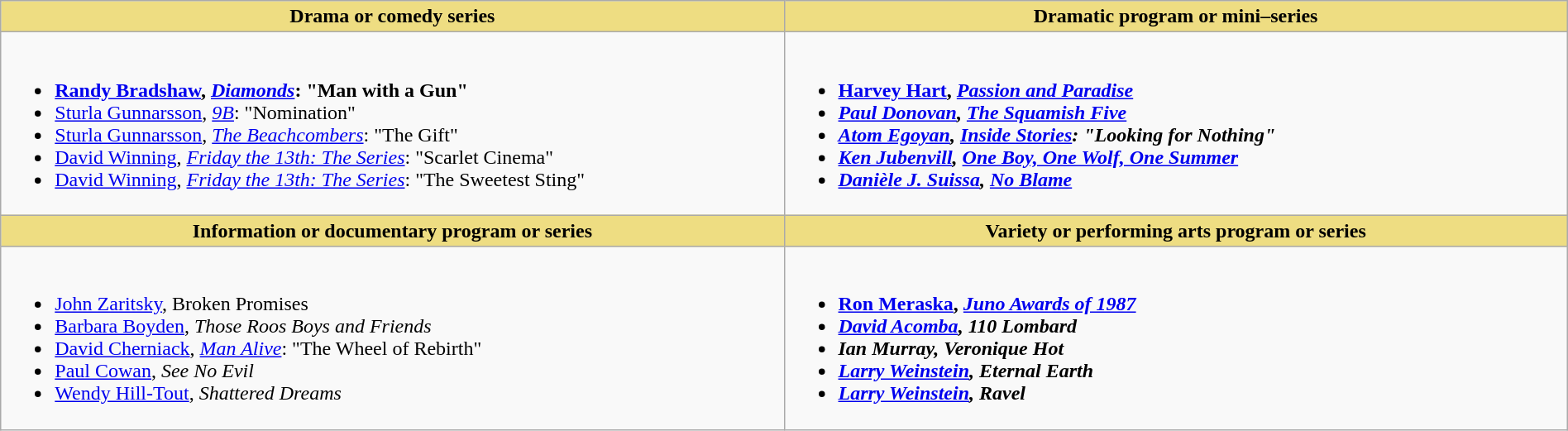<table class=wikitable width="100%">
<tr>
<th style="background:#EEDD82; width:50%">Drama or comedy series</th>
<th style="background:#EEDD82; width:50%">Dramatic program or mini–series</th>
</tr>
<tr>
<td valign="top"><br><ul><li> <strong><a href='#'>Randy Bradshaw</a>, <em><a href='#'>Diamonds</a></em>: "Man with a Gun"</strong></li><li><a href='#'>Sturla Gunnarsson</a>, <em><a href='#'>9B</a></em>: "Nomination"</li><li><a href='#'>Sturla Gunnarsson</a>, <em><a href='#'>The Beachcombers</a></em>: "The Gift"</li><li><a href='#'>David Winning</a>, <em><a href='#'>Friday the 13th: The Series</a></em>: "Scarlet Cinema"</li><li><a href='#'>David Winning</a>, <em><a href='#'>Friday the 13th: The Series</a></em>: "The Sweetest Sting"</li></ul></td>
<td valign="top"><br><ul><li> <strong><a href='#'>Harvey Hart</a>, <em><a href='#'>Passion and Paradise</a><strong><em></li><li><a href='#'>Paul Donovan</a>, </em><a href='#'>The Squamish Five</a><em></li><li><a href='#'>Atom Egoyan</a>, </em><a href='#'>Inside Stories</a><em>: "Looking for Nothing"</li><li><a href='#'>Ken Jubenvill</a>, </em><a href='#'>One Boy, One Wolf, One Summer</a><em></li><li><a href='#'>Danièle J. Suissa</a>, </em><a href='#'>No Blame</a><em></li></ul></td>
</tr>
<tr>
<th style="background:#EEDD82; width:50%">Information or documentary program or series</th>
<th style="background:#EEDD82; width:50%">Variety or performing arts program or series</th>
</tr>
<tr>
<td valign="top"><br><ul><li> </strong><a href='#'>John Zaritsky</a>, </em>Broken Promises</em></strong></li><li><a href='#'>Barbara Boyden</a>, <em>Those Roos Boys and Friends</em></li><li><a href='#'>David Cherniack</a>, <em><a href='#'>Man Alive</a></em>: "The Wheel of Rebirth"</li><li><a href='#'>Paul Cowan</a>, <em>See No Evil</em></li><li><a href='#'>Wendy Hill-Tout</a>, <em>Shattered Dreams</em></li></ul></td>
<td valign="top"><br><ul><li> <strong><a href='#'>Ron Meraska</a>, <em><a href='#'>Juno Awards of 1987</a><strong><em></li><li><a href='#'>David Acomba</a>, </em>110 Lombard<em></li><li>Ian Murray, </em>Veronique Hot<em></li><li><a href='#'>Larry Weinstein</a>, </em>Eternal Earth<em></li><li><a href='#'>Larry Weinstein</a>, </em>Ravel<em></li></ul></td>
</tr>
</table>
